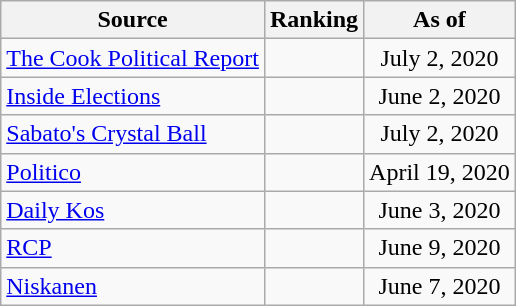<table class="wikitable" style="text-align:center">
<tr>
<th>Source</th>
<th>Ranking</th>
<th>As of</th>
</tr>
<tr>
<td align=left><a href='#'>The Cook Political Report</a></td>
<td></td>
<td>July 2, 2020</td>
</tr>
<tr>
<td align=left><a href='#'>Inside Elections</a></td>
<td></td>
<td>June 2, 2020</td>
</tr>
<tr>
<td align=left><a href='#'>Sabato's Crystal Ball</a></td>
<td></td>
<td>July 2, 2020</td>
</tr>
<tr>
<td align="left"><a href='#'>Politico</a></td>
<td></td>
<td>April 19, 2020</td>
</tr>
<tr>
<td align="left"><a href='#'>Daily Kos</a></td>
<td></td>
<td>June 3, 2020</td>
</tr>
<tr>
<td align="left"><a href='#'>RCP</a></td>
<td></td>
<td>June 9, 2020</td>
</tr>
<tr>
<td align="left"><a href='#'>Niskanen</a></td>
<td></td>
<td>June 7, 2020</td>
</tr>
</table>
